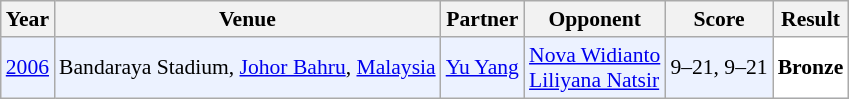<table class="sortable wikitable" style="font-size: 90%;">
<tr>
<th>Year</th>
<th>Venue</th>
<th>Partner</th>
<th>Opponent</th>
<th>Score</th>
<th>Result</th>
</tr>
<tr style="background:#ECF2FF">
<td align="center"><a href='#'>2006</a></td>
<td align="left">Bandaraya Stadium, <a href='#'>Johor Bahru</a>, <a href='#'>Malaysia</a></td>
<td align="left"> <a href='#'>Yu Yang</a></td>
<td align="left"> <a href='#'>Nova Widianto</a> <br>  <a href='#'>Liliyana Natsir</a></td>
<td align="left">9–21, 9–21</td>
<td style="text-align:left; background:white"> <strong>Bronze</strong></td>
</tr>
</table>
